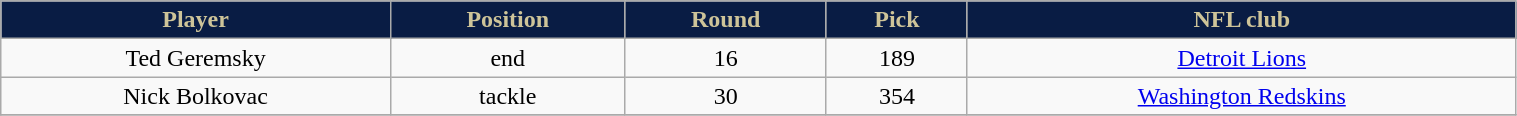<table class="wikitable" width="80%">
<tr align="center"  style="background:#091C44;color:#CEC499;">
<td><strong>Player</strong></td>
<td><strong>Position</strong></td>
<td><strong>Round</strong></td>
<td><strong>Pick</strong></td>
<td><strong>NFL club</strong></td>
</tr>
<tr align="center" bgcolor="">
<td>Ted Geremsky</td>
<td>end</td>
<td>16</td>
<td>189</td>
<td><a href='#'>Detroit Lions</a></td>
</tr>
<tr align="center" bgcolor="">
<td>Nick Bolkovac</td>
<td>tackle</td>
<td>30</td>
<td>354</td>
<td><a href='#'>Washington Redskins</a></td>
</tr>
<tr align="center" bgcolor="">
</tr>
</table>
